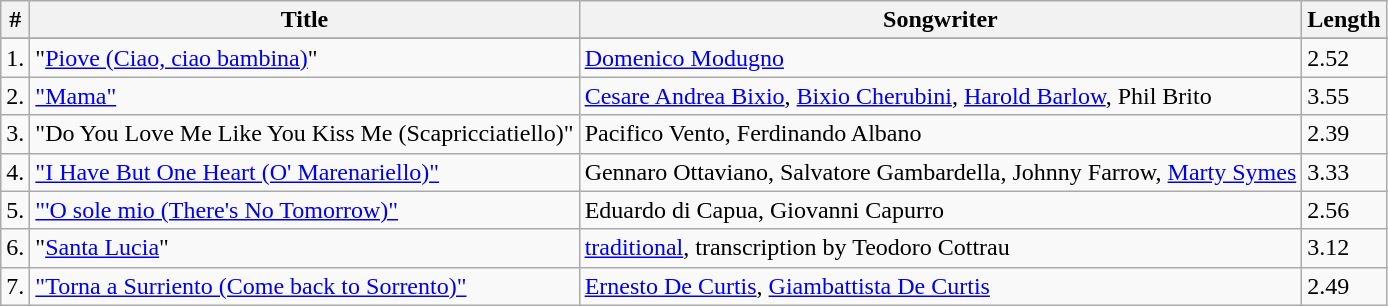<table class="wikitable">
<tr>
<th>#</th>
<th>Title</th>
<th>Songwriter</th>
<th>Length</th>
</tr>
<tr bgcolor="#ebf5ff">
</tr>
<tr>
<td>1.</td>
<td>"<a href='#'>Piove (Ciao, ciao bambina)</a>"</td>
<td><a href='#'>Domenico Modugno</a></td>
<td>2.52</td>
</tr>
<tr>
<td>2.</td>
<td><a href='#'>"Mama"</a></td>
<td><a href='#'>Cesare Andrea Bixio</a>, <a href='#'>Bixio Cherubini</a>, <a href='#'>Harold Barlow</a>, Phil Brito</td>
<td>3.55</td>
</tr>
<tr>
<td>3.</td>
<td>"Do You Love Me Like You Kiss Me (Scapricciatiello)"</td>
<td>Pacifico Vento, Ferdinando Albano</td>
<td>2.39</td>
</tr>
<tr>
<td>4.</td>
<td><a href='#'>"I Have But One Heart (O' Marenariello)"</a></td>
<td>Gennaro Ottaviano, Salvatore Gambardella, Johnny Farrow, <a href='#'>Marty Symes</a></td>
<td>3.33</td>
</tr>
<tr>
<td>5.</td>
<td><a href='#'>"'O sole mio (There's No Tomorrow)"</a></td>
<td>Eduardo di Capua, Giovanni Capurro</td>
<td>2.56</td>
</tr>
<tr>
<td>6.</td>
<td>"<a href='#'>Santa Lucia</a>"</td>
<td><a href='#'>traditional</a>, transcription by Teodoro Cottrau</td>
<td>3.12</td>
</tr>
<tr>
<td>7.</td>
<td><a href='#'>"Torna a Surriento (Come back to Sorrento)"</a></td>
<td><a href='#'>Ernesto De Curtis</a>, <a href='#'>Giambattista De Curtis</a></td>
<td>2.49</td>
</tr>
</table>
